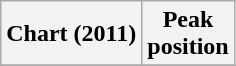<table class="wikitable plainrowheaders" style="text-align:center">
<tr>
<th scope="col">Chart (2011)</th>
<th scope="col">Peak<br> position</th>
</tr>
<tr>
</tr>
</table>
